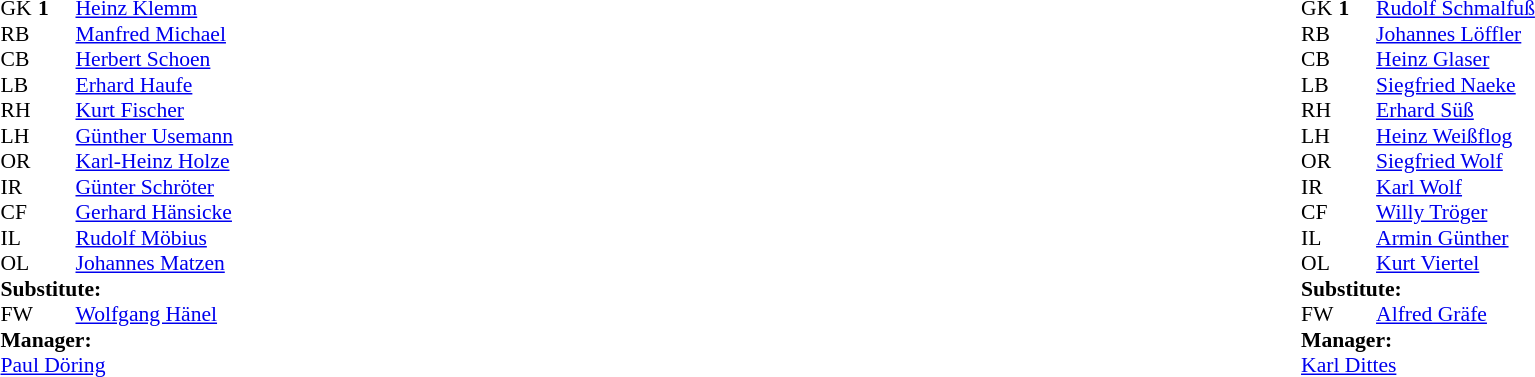<table width="100%">
<tr>
<td valign="top" width="40%"><br><table style="font-size:90%" cellspacing="0" cellpadding="0">
<tr>
<th width=25></th>
<th width=25></th>
</tr>
<tr>
<td>GK</td>
<td><strong>1</strong></td>
<td> <a href='#'>Heinz Klemm</a></td>
</tr>
<tr>
<td>RB</td>
<td></td>
<td> <a href='#'>Manfred Michael</a></td>
</tr>
<tr>
<td>CB</td>
<td></td>
<td> <a href='#'>Herbert Schoen</a></td>
</tr>
<tr>
<td>LB</td>
<td></td>
<td> <a href='#'>Erhard Haufe</a></td>
</tr>
<tr>
<td>RH</td>
<td></td>
<td> <a href='#'>Kurt Fischer</a></td>
</tr>
<tr>
<td>LH</td>
<td></td>
<td> <a href='#'>Günther Usemann</a></td>
</tr>
<tr>
<td>OR</td>
<td></td>
<td> <a href='#'>Karl-Heinz Holze</a></td>
</tr>
<tr>
<td>IR</td>
<td></td>
<td> <a href='#'>Günter Schröter</a></td>
</tr>
<tr>
<td>CF</td>
<td></td>
<td> <a href='#'>Gerhard Hänsicke</a></td>
<td></td>
</tr>
<tr>
<td>IL</td>
<td></td>
<td> <a href='#'>Rudolf Möbius</a></td>
</tr>
<tr>
<td>OL</td>
<td></td>
<td> <a href='#'>Johannes Matzen</a></td>
</tr>
<tr>
<td colspan=3><strong>Substitute:</strong></td>
</tr>
<tr>
<td>FW</td>
<td></td>
<td> <a href='#'>Wolfgang Hänel</a></td>
<td></td>
</tr>
<tr>
<td colspan=3><strong>Manager:</strong></td>
</tr>
<tr>
<td colspan=3> <a href='#'>Paul Döring</a></td>
</tr>
</table>
</td>
<td valign="top"></td>
<td valign="top" width="50%"><br><table style="font-size:90%; margin:auto" cellspacing="0" cellpadding="0">
<tr>
<th width=25></th>
<th width=25></th>
</tr>
<tr>
<td>GK</td>
<td><strong>1</strong></td>
<td> <a href='#'>Rudolf Schmalfuß</a></td>
</tr>
<tr>
<td>RB</td>
<td></td>
<td> <a href='#'>Johannes Löffler</a></td>
</tr>
<tr>
<td>CB</td>
<td></td>
<td> <a href='#'>Heinz Glaser</a></td>
</tr>
<tr>
<td>LB</td>
<td></td>
<td> <a href='#'>Siegfried Naeke</a></td>
</tr>
<tr>
<td>RH</td>
<td></td>
<td> <a href='#'>Erhard Süß</a></td>
</tr>
<tr>
<td>LH</td>
<td></td>
<td> <a href='#'>Heinz Weißflog</a></td>
</tr>
<tr>
<td>OR</td>
<td></td>
<td> <a href='#'>Siegfried Wolf</a></td>
</tr>
<tr>
<td>IR</td>
<td></td>
<td> <a href='#'>Karl Wolf</a></td>
</tr>
<tr>
<td>CF</td>
<td></td>
<td> <a href='#'>Willy Tröger</a></td>
</tr>
<tr>
<td>IL</td>
<td></td>
<td> <a href='#'>Armin Günther</a></td>
</tr>
<tr>
<td>OL</td>
<td></td>
<td> <a href='#'>Kurt Viertel</a></td>
<td></td>
</tr>
<tr>
<td colspan=3><strong>Substitute:</strong></td>
</tr>
<tr>
<td>FW</td>
<td></td>
<td> <a href='#'>Alfred Gräfe</a></td>
<td></td>
</tr>
<tr>
<td colspan=3><strong>Manager:</strong></td>
</tr>
<tr>
<td colspan=3> <a href='#'>Karl Dittes</a></td>
</tr>
</table>
</td>
</tr>
</table>
